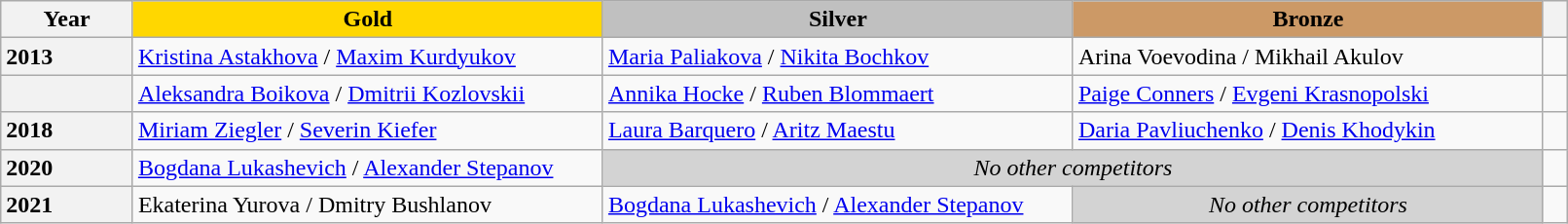<table class="wikitable unsortable" style="text-align:left; width:85%">
<tr>
<th scope="col" style="text-align:center">Year</th>
<td scope="col" style="text-align:center; width:30%; background:gold"><strong>Gold</strong></td>
<td scope="col" style="text-align:center; width:30%; background:silver"><strong>Silver</strong></td>
<td scope="col" style="text-align:center; width:30%; background:#c96"><strong>Bronze</strong></td>
<th scope="col" style="text-align:center"></th>
</tr>
<tr>
<th scope="row" style="text-align:left">2013</th>
<td> <a href='#'>Kristina Astakhova</a> / <a href='#'>Maxim Kurdyukov</a></td>
<td> <a href='#'>Maria Paliakova</a> / <a href='#'>Nikita Bochkov</a></td>
<td> Arina Voevodina / Mikhail Akulov</td>
<td></td>
</tr>
<tr>
<th scope="row" style="text-align:left"></th>
<td> <a href='#'>Aleksandra Boikova</a> / <a href='#'>Dmitrii Kozlovskii</a></td>
<td> <a href='#'>Annika Hocke</a> / <a href='#'>Ruben Blommaert</a></td>
<td> <a href='#'>Paige Conners</a> / <a href='#'>Evgeni Krasnopolski</a></td>
<td></td>
</tr>
<tr>
<th scope="row" style="text-align:left">2018</th>
<td> <a href='#'>Miriam Ziegler</a> / <a href='#'>Severin Kiefer</a></td>
<td> <a href='#'>Laura Barquero</a> / <a href='#'>Aritz Maestu</a></td>
<td> <a href='#'>Daria Pavliuchenko</a> / <a href='#'>Denis Khodykin</a></td>
<td></td>
</tr>
<tr>
<th scope="row" style="text-align:left">2020</th>
<td> <a href='#'>Bogdana Lukashevich</a> / <a href='#'>Alexander Stepanov</a></td>
<td colspan="2" align=center bgcolor="lightgray"><em>No other competitors</em></td>
<td></td>
</tr>
<tr>
<th scope="row" style="text-align:left">2021</th>
<td> Ekaterina Yurova / Dmitry Bushlanov</td>
<td> <a href='#'>Bogdana Lukashevich</a> / <a href='#'>Alexander Stepanov</a></td>
<td align=center bgcolor="lightgray"><em>No other competitors</em></td>
<td></td>
</tr>
</table>
